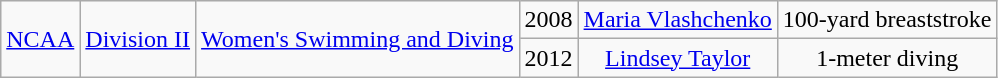<table class="wikitable" style="text-align:center">
<tr>
<td rowspan="2"><a href='#'>NCAA</a></td>
<td rowspan="2"><a href='#'>Division II</a></td>
<td rowspan="2"><a href='#'>Women's Swimming and Diving</a></td>
<td>2008</td>
<td><a href='#'>Maria Vlashchenko</a></td>
<td>100-yard breaststroke</td>
</tr>
<tr align="center">
<td>2012</td>
<td><a href='#'>Lindsey Taylor</a></td>
<td>1-meter diving</td>
</tr>
</table>
